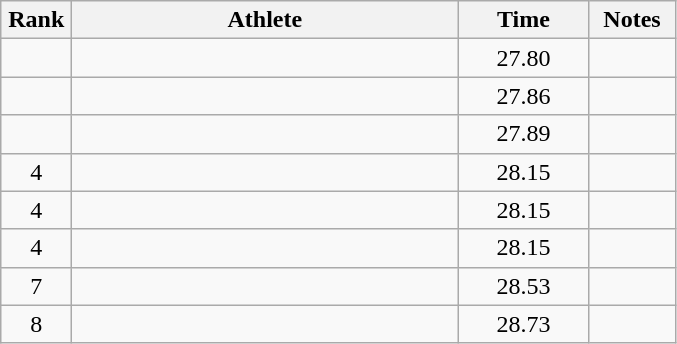<table class="wikitable" style="text-align:center">
<tr>
<th width=40>Rank</th>
<th width=250>Athlete</th>
<th width=80>Time</th>
<th width=50>Notes</th>
</tr>
<tr>
<td></td>
<td align=left></td>
<td>27.80</td>
<td></td>
</tr>
<tr>
<td></td>
<td align=left></td>
<td>27.86</td>
<td></td>
</tr>
<tr>
<td></td>
<td align=left></td>
<td>27.89</td>
<td></td>
</tr>
<tr>
<td>4</td>
<td align=left></td>
<td>28.15</td>
<td></td>
</tr>
<tr>
<td>4</td>
<td align=left></td>
<td>28.15</td>
<td></td>
</tr>
<tr>
<td>4</td>
<td align=left></td>
<td>28.15</td>
<td></td>
</tr>
<tr>
<td>7</td>
<td align=left></td>
<td>28.53</td>
<td></td>
</tr>
<tr>
<td>8</td>
<td align=left></td>
<td>28.73</td>
<td></td>
</tr>
</table>
